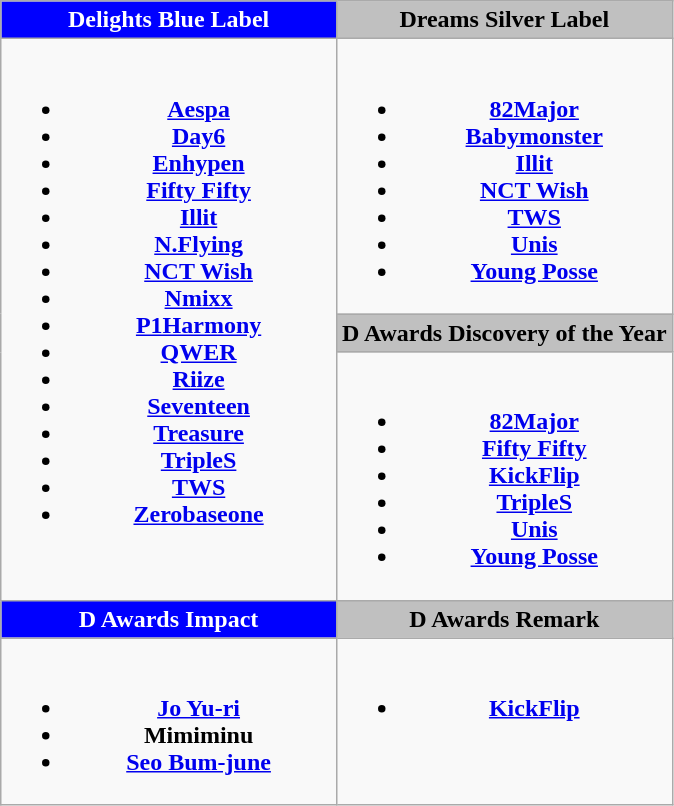<table class="wikitable" style="text-align:center">
<tr>
<th scope="col" style="background:blue; color:white; width:50%">Delights Blue Label</th>
<th scope="col" style="background:silver; width:50%">Dreams Silver Label</th>
</tr>
<tr>
<td rowspan="3" style="vertical-align:top"><br><ul><li><strong><a href='#'>Aespa</a></strong></li><li><strong><a href='#'>Day6</a></strong></li><li><strong><a href='#'>Enhypen</a></strong></li><li><strong><a href='#'>Fifty Fifty</a></strong></li><li><strong><a href='#'>Illit</a></strong></li><li><strong><a href='#'>N.Flying</a></strong></li><li><strong><a href='#'>NCT Wish</a></strong></li><li><strong><a href='#'>Nmixx</a></strong></li><li><strong><a href='#'>P1Harmony</a></strong></li><li><strong><a href='#'>QWER</a></strong></li><li><strong><a href='#'>Riize</a></strong></li><li><strong><a href='#'>Seventeen</a></strong></li><li><strong><a href='#'>Treasure</a></strong></li><li><strong><a href='#'>TripleS</a></strong></li><li><strong><a href='#'>TWS</a></strong></li><li><strong><a href='#'>Zerobaseone</a></strong></li></ul></td>
<td style="vertical-align:top"><br><ul><li><strong><a href='#'>82Major</a></strong></li><li><strong><a href='#'>Babymonster</a></strong></li><li><strong><a href='#'>Illit</a></strong></li><li><strong><a href='#'>NCT Wish</a></strong></li><li><strong><a href='#'>TWS</a></strong></li><li><strong><a href='#'>Unis</a></strong></li><li><strong><a href='#'>Young Posse</a></strong></li></ul></td>
</tr>
<tr>
<th scope="col" style="background:silver; width:50%">D Awards Discovery of the Year</th>
</tr>
<tr>
<td style="vertical-align:top"><br><ul><li><strong><a href='#'>82Major</a></strong></li><li><strong><a href='#'>Fifty Fifty</a></strong></li><li><strong><a href='#'>KickFlip</a></strong></li><li><strong><a href='#'>TripleS</a></strong></li><li><strong><a href='#'>Unis</a></strong></li><li><strong><a href='#'>Young Posse</a></strong></li></ul></td>
</tr>
<tr>
<th scope="col" style="background:blue; color:white; width:50%">D Awards Impact</th>
<th scope="col" style="background:silver; width:50%">D Awards Remark</th>
</tr>
<tr>
<td style="vertical-align:top"><br><ul><li><strong><a href='#'>Jo Yu-ri</a></strong></li><li><strong>Mimiminu</strong></li><li><strong><a href='#'>Seo Bum-june</a></strong></li></ul></td>
<td style="vertical-align:top"><br><ul><li><strong><a href='#'>KickFlip</a></strong></li></ul></td>
</tr>
</table>
